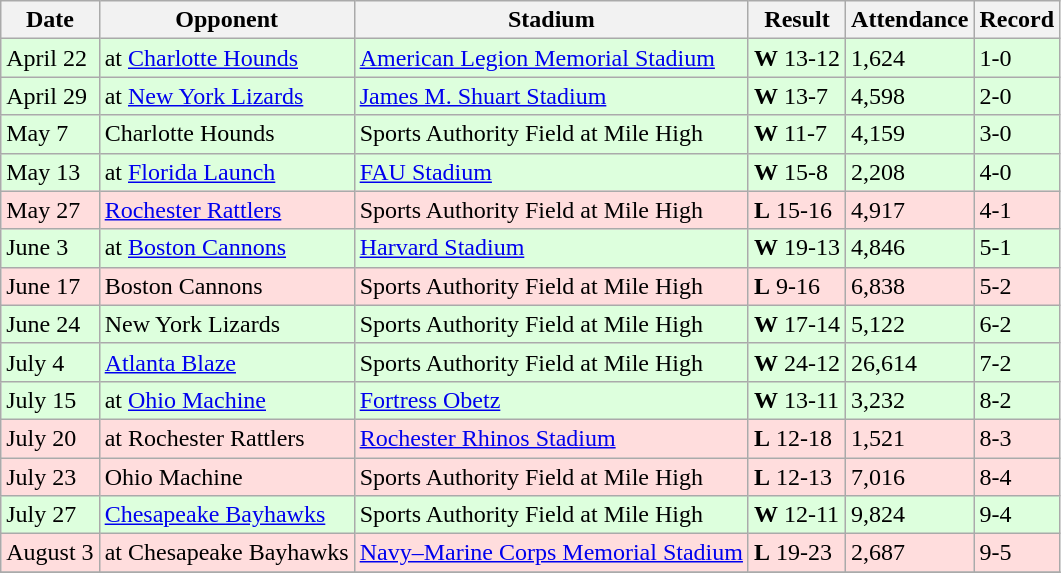<table class="wikitable">
<tr>
<th>Date</th>
<th>Opponent</th>
<th>Stadium</th>
<th>Result</th>
<th>Attendance</th>
<th>Record</th>
</tr>
<tr bgcolor="DDFFDD">
<td>April 22</td>
<td>at <a href='#'>Charlotte Hounds</a></td>
<td><a href='#'>American Legion Memorial Stadium</a></td>
<td><strong>W</strong> 13-12</td>
<td>1,624</td>
<td>1-0</td>
</tr>
<tr bgcolor="DDFFDD">
<td>April 29</td>
<td>at <a href='#'>New York Lizards</a></td>
<td><a href='#'>James M. Shuart Stadium</a></td>
<td><strong>W</strong> 13-7</td>
<td>4,598</td>
<td>2-0</td>
</tr>
<tr bgcolor="DDFFDD">
<td>May 7</td>
<td>Charlotte Hounds</td>
<td>Sports Authority Field at Mile High</td>
<td><strong>W</strong> 11-7</td>
<td>4,159</td>
<td>3-0</td>
</tr>
<tr bgcolor="DDFFDD">
<td>May 13</td>
<td>at <a href='#'>Florida Launch</a></td>
<td><a href='#'>FAU Stadium</a></td>
<td><strong>W</strong> 15-8</td>
<td>2,208</td>
<td>4-0</td>
</tr>
<tr bgcolor="FFDDDD">
<td>May 27</td>
<td><a href='#'>Rochester Rattlers</a></td>
<td>Sports Authority Field at Mile High</td>
<td><strong>L</strong> 15-16</td>
<td>4,917</td>
<td>4-1</td>
</tr>
<tr bgcolor="DDFFDD">
<td>June 3</td>
<td>at <a href='#'>Boston Cannons</a></td>
<td><a href='#'>Harvard Stadium</a></td>
<td><strong>W</strong> 19-13</td>
<td>4,846</td>
<td>5-1</td>
</tr>
<tr bgcolor="FFDDDD">
<td>June 17</td>
<td>Boston Cannons</td>
<td>Sports Authority Field at Mile High</td>
<td><strong>L</strong> 9-16</td>
<td>6,838</td>
<td>5-2</td>
</tr>
<tr bgcolor="DDFFDD">
<td>June 24</td>
<td>New York Lizards</td>
<td>Sports Authority Field at Mile High</td>
<td><strong>W</strong> 17-14</td>
<td>5,122</td>
<td>6-2</td>
</tr>
<tr bgcolor="DDFFDD">
<td>July 4</td>
<td><a href='#'>Atlanta Blaze</a></td>
<td>Sports Authority Field at Mile High</td>
<td><strong>W</strong> 24-12</td>
<td>26,614</td>
<td>7-2</td>
</tr>
<tr bgcolor="DDFFDD">
<td>July 15</td>
<td>at <a href='#'>Ohio Machine</a></td>
<td><a href='#'>Fortress Obetz</a></td>
<td><strong>W</strong> 13-11</td>
<td>3,232</td>
<td>8-2</td>
</tr>
<tr bgcolor="FFDDDD">
<td>July 20</td>
<td>at Rochester Rattlers</td>
<td><a href='#'>Rochester Rhinos Stadium</a></td>
<td><strong>L</strong> 12-18</td>
<td>1,521</td>
<td>8-3</td>
</tr>
<tr bgcolor="FFDDDD">
<td>July 23</td>
<td>Ohio Machine</td>
<td>Sports Authority Field at Mile High</td>
<td><strong>L</strong> 12-13</td>
<td>7,016</td>
<td>8-4</td>
</tr>
<tr bgcolor="DDFFDD">
<td>July 27</td>
<td><a href='#'>Chesapeake Bayhawks</a></td>
<td>Sports Authority Field at Mile High</td>
<td><strong>W</strong> 12-11 </td>
<td>9,824</td>
<td>9-4</td>
</tr>
<tr bgcolor="FFDDDD">
<td>August 3</td>
<td>at Chesapeake Bayhawks</td>
<td><a href='#'>Navy–Marine Corps Memorial Stadium</a></td>
<td><strong>L</strong> 19-23</td>
<td>2,687</td>
<td>9-5</td>
</tr>
<tr>
</tr>
</table>
